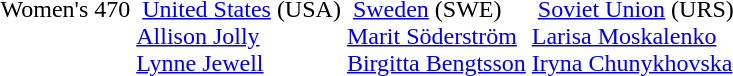<table>
<tr valign="top">
<td>Women's 470<br></td>
<td style="vertical-align:top;"> <a href='#'>United States</a> <span>(USA)</span><br><a href='#'>Allison Jolly</a><br> <a href='#'>Lynne Jewell</a></td>
<td style="vertical-align:top;"> <a href='#'>Sweden</a> <span>(SWE)</span><br><a href='#'>Marit Söderström</a><br><a href='#'>Birgitta Bengtsson</a></td>
<td style="vertical-align:top;"> <a href='#'>Soviet Union</a> <span>(URS)</span><br><a href='#'>Larisa Moskalenko</a><br><a href='#'>Iryna Chunykhovska</a></td>
</tr>
</table>
